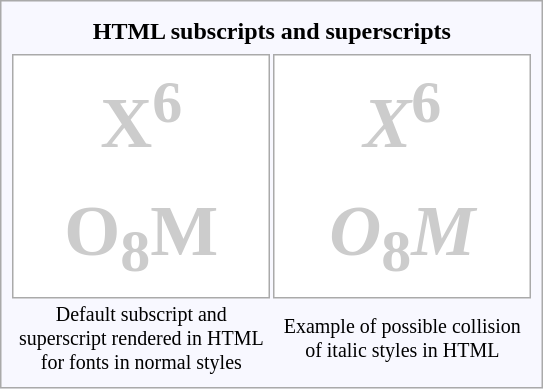<table style="float:right; margin:.5em 0 .3em .5em; border:1px solid #aaa; background:#f8f8ff; color:black; padding:.3em; line-height:1.5; text-align:center;">
<tr>
<th colspan="2" style="text-align:center">HTML subscripts and superscripts</th>
</tr>
<tr style="background:#fff; color:#ccc; font-family:serif; font-weight:bold; font-size:300%; vertical-align:middle;">
<th style="width:3.5em; border:1px solid #aaa;">X<sup>6</sup><br>O<sub>8</sub>M</th>
<th style="width:3.5em; border:1px solid #aaa;"><em>X</em><sup>6</sup><br><em>O</em><sub>8</sub><em>M</em></th>
</tr>
<tr style="font-size:smaller;line-height:normal">
<td style="width:10.5em">Default subscript and superscript rendered in HTML for fonts in normal styles</td>
<td style="width:10.5em">Example of possible collision of italic styles in HTML</td>
</tr>
</table>
